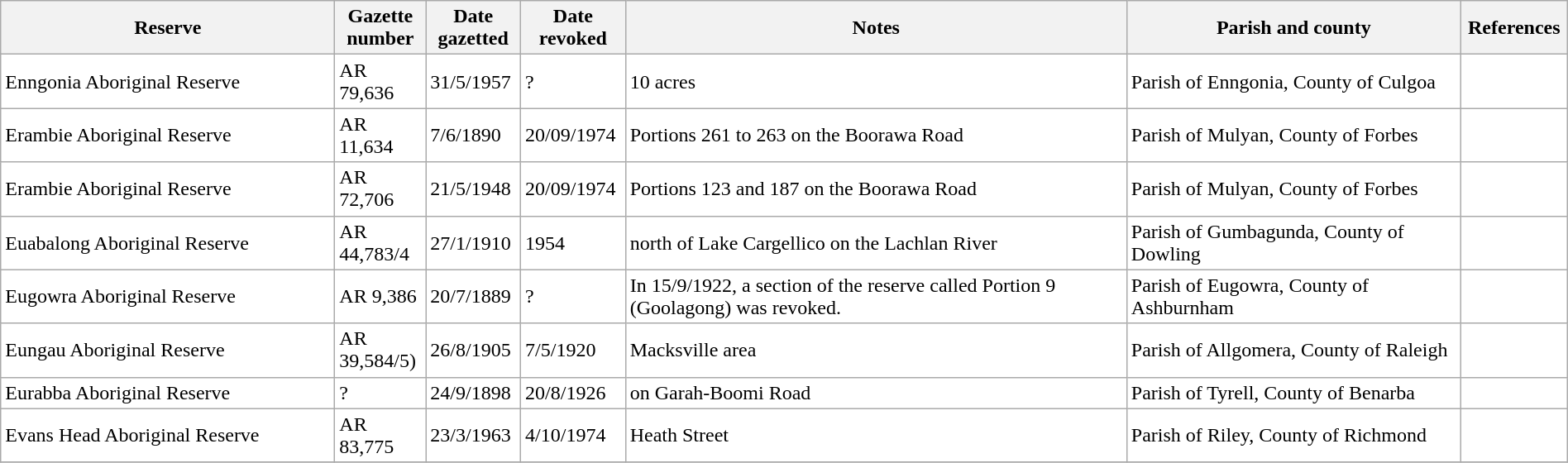<table class="wikitable" style="width:100%; background:#fff;">
<tr>
<th scope="col" style="width:20%;">Reserve</th>
<th scope="col" style="width:5%;">Gazette number</th>
<th scope="col" style="width:5%;">Date gazetted</th>
<th scope="col" style="width:5%;">Date revoked</th>
<th scope="col" class="unsortable" style="width: 30%">Notes</th>
<th scope="col" class="unsortable" style="width: 20%">Parish and county</th>
<th scope="col" class="unsortable" style="width: 5%">References</th>
</tr>
<tr>
<td>Enngonia Aboriginal Reserve</td>
<td>AR 79,636</td>
<td>31/5/1957</td>
<td>?</td>
<td>10 acres</td>
<td>Parish of Enngonia, County of Culgoa</td>
<td></td>
</tr>
<tr>
<td>Erambie Aboriginal Reserve</td>
<td>AR 11,634</td>
<td>7/6/1890</td>
<td>20/09/1974</td>
<td>Portions 261 to 263 on the Boorawa Road</td>
<td>Parish of Mulyan, County of Forbes</td>
<td></td>
</tr>
<tr>
<td>Erambie Aboriginal Reserve</td>
<td>AR 72,706</td>
<td>21/5/1948</td>
<td>20/09/1974</td>
<td>Portions 123 and 187 on the Boorawa Road</td>
<td>Parish of Mulyan, County of Forbes</td>
<td></td>
</tr>
<tr>
<td>Euabalong Aboriginal Reserve</td>
<td>AR 44,783/4</td>
<td>27/1/1910</td>
<td>1954</td>
<td>north of Lake Cargellico on the Lachlan River</td>
<td>Parish of Gumbagunda, County of Dowling</td>
<td></td>
</tr>
<tr>
<td>Eugowra Aboriginal Reserve</td>
<td>AR 9,386</td>
<td>20/7/1889</td>
<td>?</td>
<td>In 15/9/1922, a section of the reserve called Portion 9 (Goolagong) was revoked.</td>
<td>Parish of Eugowra, County of Ashburnham</td>
<td></td>
</tr>
<tr>
<td>Eungau Aboriginal Reserve</td>
<td>AR 39,584/5)</td>
<td>26/8/1905</td>
<td>7/5/1920</td>
<td>Macksville area</td>
<td>Parish of Allgomera, County of Raleigh</td>
<td></td>
</tr>
<tr>
<td>Eurabba Aboriginal Reserve</td>
<td>?</td>
<td>24/9/1898</td>
<td>20/8/1926</td>
<td>on Garah-Boomi Road</td>
<td>Parish of Tyrell, County of Benarba</td>
<td></td>
</tr>
<tr>
<td>Evans Head Aboriginal Reserve</td>
<td>AR 83,775</td>
<td>23/3/1963</td>
<td>4/10/1974</td>
<td>Heath Street</td>
<td>Parish of Riley, County of Richmond</td>
<td></td>
</tr>
<tr>
</tr>
</table>
